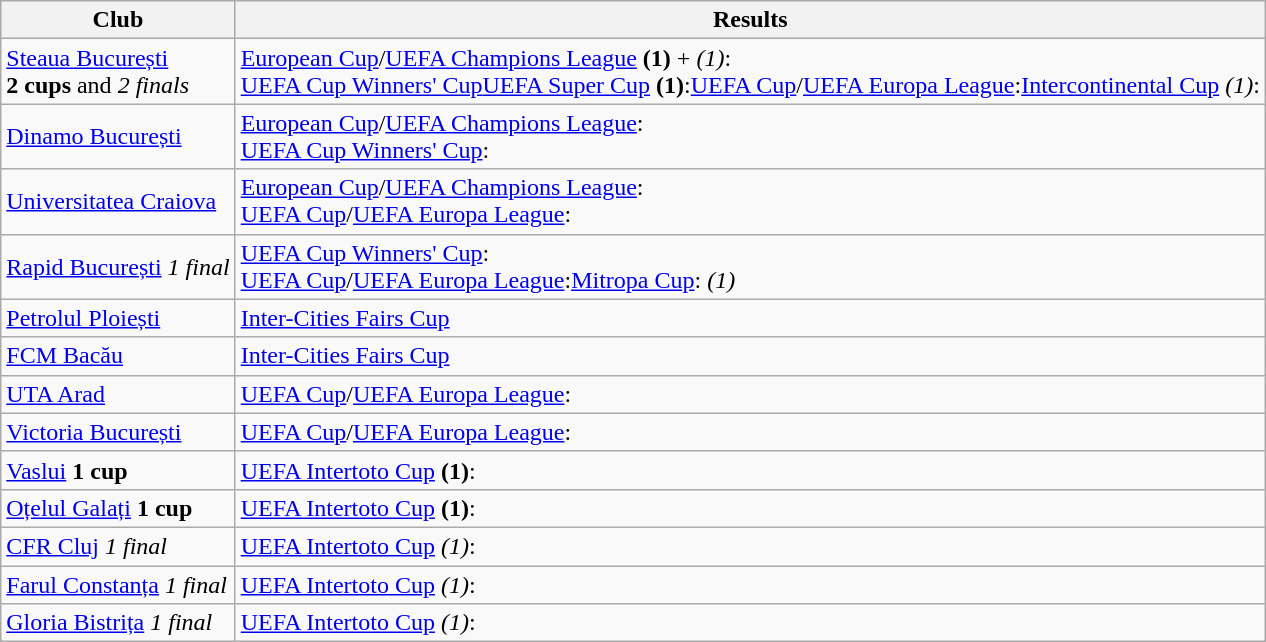<table class="wikitable">
<tr>
<th>Club</th>
<th>Results</th>
</tr>
<tr>
<td><a href='#'>Steaua București</a><br><strong>2 cups</strong> and <em>2 finals</em></td>
<td><a href='#'>European Cup</a>/<a href='#'>UEFA Champions League</a> <strong>(1)</strong> + <em>(1)</em>:<br><a href='#'>UEFA Cup Winners' Cup</a><a href='#'>UEFA Super Cup</a> <strong>(1)</strong>:<a href='#'>UEFA Cup</a>/<a href='#'>UEFA Europa League</a>:<a href='#'>Intercontinental Cup</a> <em>(1)</em>:</td>
</tr>
<tr>
<td><a href='#'>Dinamo București</a></td>
<td><a href='#'>European Cup</a>/<a href='#'>UEFA Champions League</a>:<br><a href='#'>UEFA Cup Winners' Cup</a>:</td>
</tr>
<tr>
<td><a href='#'>Universitatea Craiova</a></td>
<td><a href='#'>European Cup</a>/<a href='#'>UEFA Champions League</a>:<br><a href='#'>UEFA Cup</a>/<a href='#'>UEFA Europa League</a>:</td>
</tr>
<tr>
<td><a href='#'>Rapid București</a> <em>1 final</em></td>
<td><a href='#'>UEFA Cup Winners' Cup</a>:<br><a href='#'>UEFA Cup</a>/<a href='#'>UEFA Europa League</a>:<a href='#'>Mitropa Cup</a>: <em>(1)</em></td>
</tr>
<tr>
<td><a href='#'>Petrolul Ploiești</a></td>
<td><a href='#'>Inter-Cities Fairs Cup</a><br></td>
</tr>
<tr>
<td><a href='#'>FCM Bacău</a></td>
<td><a href='#'>Inter-Cities Fairs Cup</a><br></td>
</tr>
<tr>
<td><a href='#'>UTA Arad</a></td>
<td><a href='#'>UEFA Cup</a>/<a href='#'>UEFA Europa League</a>:<br></td>
</tr>
<tr>
<td><a href='#'>Victoria București</a></td>
<td><a href='#'>UEFA Cup</a>/<a href='#'>UEFA Europa League</a>:<br></td>
</tr>
<tr>
<td><a href='#'>Vaslui</a> <strong>1 cup</strong></td>
<td><a href='#'>UEFA Intertoto Cup</a> <strong>(1)</strong>:<br></td>
</tr>
<tr>
<td><a href='#'>Oțelul Galați</a> <strong>1 cup</strong></td>
<td><a href='#'>UEFA Intertoto Cup</a> <strong>(1)</strong>:<br></td>
</tr>
<tr>
<td><a href='#'>CFR Cluj</a> <em>1 final</em></td>
<td><a href='#'>UEFA Intertoto Cup</a> <em>(1)</em>:<br></td>
</tr>
<tr>
<td><a href='#'>Farul Constanța</a> <em>1 final</em></td>
<td><a href='#'>UEFA Intertoto Cup</a> <em>(1)</em>:<br></td>
</tr>
<tr>
<td><a href='#'>Gloria Bistrița</a> <em>1 final</em></td>
<td><a href='#'>UEFA Intertoto Cup</a> <em>(1)</em>:<br></td>
</tr>
</table>
